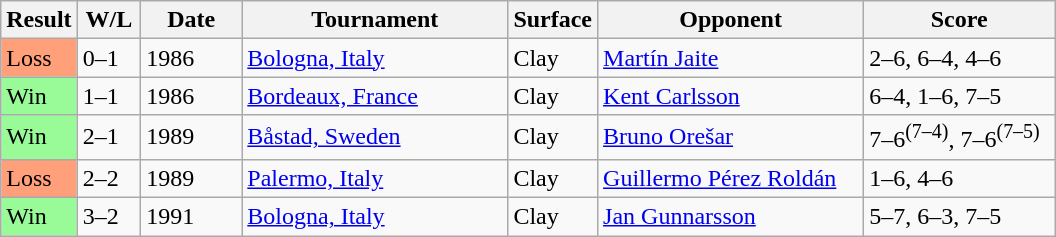<table class="sortable wikitable">
<tr>
<th style="width:40px">Result</th>
<th style="width:35px" class="unsortable">W/L</th>
<th style="width:60px">Date</th>
<th style="width:170px">Tournament</th>
<th style="width:50px">Surface</th>
<th style="width:170px">Opponent</th>
<th style="width:120px" class="unsortable">Score</th>
</tr>
<tr>
<td style="background:#ffa07a;">Loss</td>
<td>0–1</td>
<td>1986</td>
<td><a href='#'>Bologna, Italy</a></td>
<td>Clay</td>
<td> <a href='#'>Martín Jaite</a></td>
<td>2–6, 6–4, 4–6</td>
</tr>
<tr>
<td style="background:#98fb98;">Win</td>
<td>1–1</td>
<td>1986</td>
<td><a href='#'>Bordeaux, France</a></td>
<td>Clay</td>
<td> <a href='#'>Kent Carlsson</a></td>
<td>6–4, 1–6, 7–5</td>
</tr>
<tr>
<td style="background:#98fb98;">Win</td>
<td>2–1</td>
<td>1989</td>
<td><a href='#'>Båstad, Sweden</a></td>
<td>Clay</td>
<td> <a href='#'>Bruno Orešar</a></td>
<td>7–6<sup>(7–4)</sup>, 7–6<sup>(7–5)</sup></td>
</tr>
<tr>
<td style="background:#ffa07a;">Loss</td>
<td>2–2</td>
<td>1989</td>
<td><a href='#'>Palermo, Italy</a></td>
<td>Clay</td>
<td> <a href='#'>Guillermo Pérez Roldán</a></td>
<td>1–6, 4–6</td>
</tr>
<tr>
<td style="background:#98fb98;">Win</td>
<td>3–2</td>
<td>1991</td>
<td><a href='#'>Bologna, Italy</a></td>
<td>Clay</td>
<td> <a href='#'>Jan Gunnarsson</a></td>
<td>5–7, 6–3, 7–5</td>
</tr>
</table>
